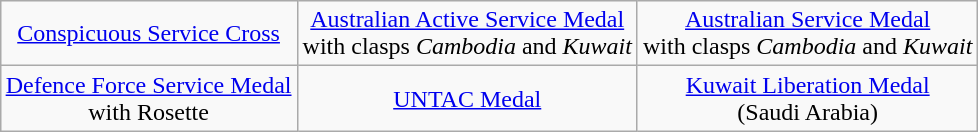<table class="wikitable" style="margin:1em auto; text-align:center;">
<tr>
<td><a href='#'>Conspicuous Service Cross</a></td>
<td><a href='#'>Australian Active Service Medal</a><br>with clasps <em>Cambodia</em> and <em>Kuwait</em></td>
<td><a href='#'>Australian Service Medal</a><br>with clasps <em>Cambodia</em> and <em>Kuwait</em></td>
</tr>
<tr>
<td><a href='#'>Defence Force Service Medal</a><br>with Rosette</td>
<td><a href='#'>UNTAC Medal</a></td>
<td><a href='#'>Kuwait Liberation Medal</a><br>(Saudi Arabia)</td>
</tr>
</table>
